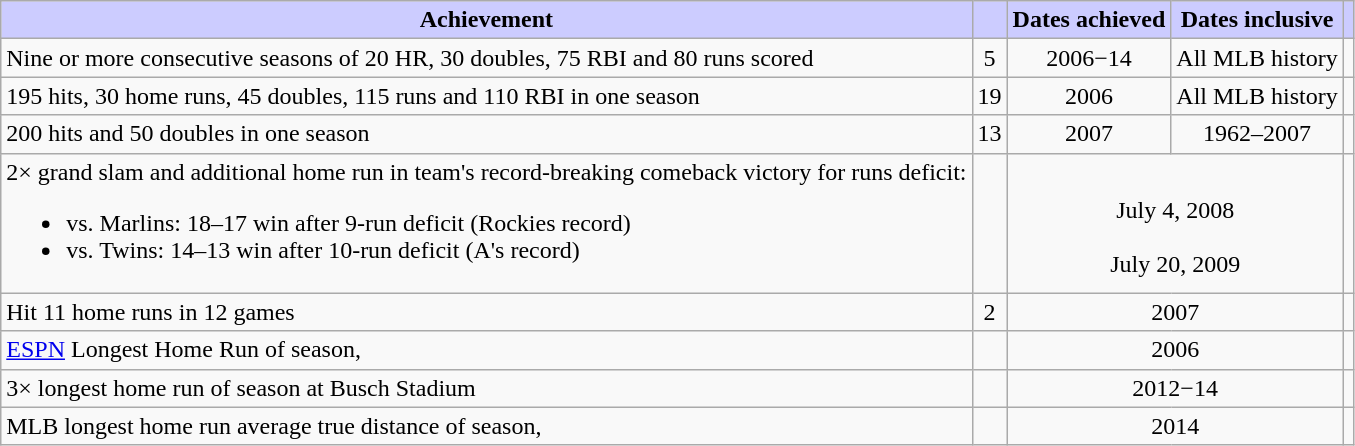<table class="wikitable">
<tr>
<th style="background:#ccf;">Achievement</th>
<th style="background:#ccf;"></th>
<th style="background:#ccf;">Dates achieved</th>
<th style="background:#ccf;">Dates inclusive</th>
<th style="background:#ccf;"></th>
</tr>
<tr>
<td>Nine or more consecutive seasons of 20 HR, 30 doubles, 75 RBI and 80 runs scored</td>
<td style="text-align:center;">5</td>
<td style="text-align:center;">2006−14</td>
<td style="text-align:center;">All MLB history</td>
<td></td>
</tr>
<tr>
<td>195 hits, 30 home runs, 45 doubles, 115 runs and 110 RBI in one season</td>
<td style="text-align:center;">19</td>
<td style="text-align:center;">2006</td>
<td style="text-align:center;">All MLB history</td>
<td></td>
</tr>
<tr>
<td>200 hits and 50 doubles in one season</td>
<td style="text-align:center;">13</td>
<td style="text-align:center;">2007</td>
<td style="text-align:center;">1962–2007</td>
<td></td>
</tr>
<tr>
<td>2× grand slam and additional home run in team's record-breaking comeback victory for runs deficit:<br><ul><li>vs. Marlins: 18–17 win after 9-run deficit (Rockies record)</li><li>vs. Twins: 14–13 win after 10-run deficit (A's record)</li></ul></td>
<td></td>
<td colspan="2" style="text-align:center;"><br>July 4, 2008<br><br>July 20, 2009</td>
<td><br><br><br></td>
</tr>
<tr>
<td>Hit 11 home runs in 12 games</td>
<td style="text-align:center;">2</td>
<td colspan="2" style="text-align:center;">2007</td>
<td></td>
</tr>
<tr>
<td><a href='#'>ESPN</a> Longest Home Run of season, </td>
<td></td>
<td colspan="2" style="text-align:center;">2006</td>
<td></td>
</tr>
<tr>
<td>3× longest home run of season at Busch Stadium</td>
<td></td>
<td colspan="2" style="text-align:center;">2012−14</td>
<td></td>
</tr>
<tr>
<td>MLB longest home run average true distance of season, </td>
<td></td>
<td colspan="2" style="text-align:center;">2014</td>
<td></td>
</tr>
</table>
